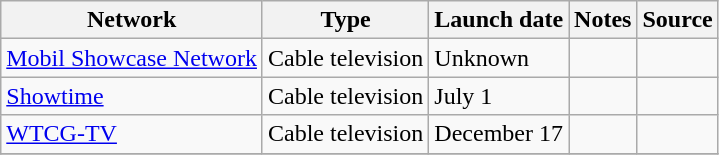<table class="wikitable sortable">
<tr>
<th>Network</th>
<th>Type</th>
<th>Launch date</th>
<th>Notes</th>
<th>Source</th>
</tr>
<tr>
<td><a href='#'>Mobil Showcase Network</a></td>
<td>Cable television</td>
<td>Unknown</td>
<td></td>
<td></td>
</tr>
<tr>
<td><a href='#'>Showtime</a></td>
<td>Cable television</td>
<td>July 1</td>
<td></td>
<td></td>
</tr>
<tr>
<td><a href='#'>WTCG-TV</a></td>
<td>Cable television</td>
<td>December 17</td>
<td></td>
<td></td>
</tr>
<tr>
</tr>
</table>
